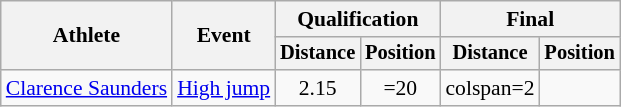<table class=wikitable style=font-size:90%>
<tr>
<th rowspan=2>Athlete</th>
<th rowspan=2>Event</th>
<th colspan=2>Qualification</th>
<th colspan=2>Final</th>
</tr>
<tr style=font-size:95%>
<th>Distance</th>
<th>Position</th>
<th>Distance</th>
<th>Position</th>
</tr>
<tr align=center>
<td align=left><a href='#'>Clarence Saunders</a></td>
<td align=left rowspan=2><a href='#'>High jump</a></td>
<td>2.15</td>
<td>=20</td>
<td>colspan=2 </td>
</tr>
</table>
